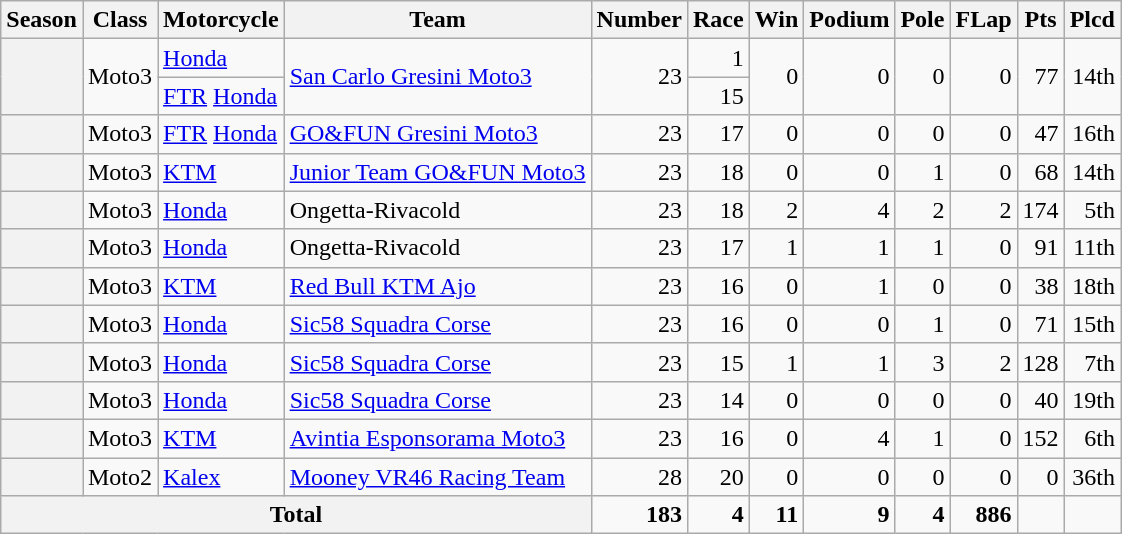<table class="wikitable" style="text-align:right;">
<tr>
<th>Season</th>
<th>Class</th>
<th>Motorcycle</th>
<th>Team</th>
<th>Number</th>
<th>Race</th>
<th>Win</th>
<th>Podium</th>
<th>Pole</th>
<th>FLap</th>
<th>Pts</th>
<th>Plcd</th>
</tr>
<tr>
<th rowspan="2"></th>
<td rowspan="2">Moto3</td>
<td style="text-align:left;"><a href='#'>Honda</a></td>
<td style="text-align:left;" rowspan="2"><a href='#'>San Carlo Gresini Moto3</a></td>
<td rowspan="2">23</td>
<td>1</td>
<td rowspan="2">0</td>
<td rowspan="2">0</td>
<td rowspan="2">0</td>
<td rowspan="2">0</td>
<td rowspan="2">77</td>
<td rowspan="2">14th</td>
</tr>
<tr>
<td style="text-align:left;"><a href='#'>FTR</a> <a href='#'>Honda</a></td>
<td>15</td>
</tr>
<tr>
<th></th>
<td>Moto3</td>
<td style="text-align:left;"><a href='#'>FTR</a> <a href='#'>Honda</a></td>
<td style="text-align:left;"><a href='#'>GO&FUN Gresini Moto3</a></td>
<td>23</td>
<td>17</td>
<td>0</td>
<td>0</td>
<td>0</td>
<td>0</td>
<td>47</td>
<td>16th</td>
</tr>
<tr>
<th></th>
<td>Moto3</td>
<td style="text-align:left;"><a href='#'>KTM</a></td>
<td style="text-align:left;"><a href='#'>Junior Team GO&FUN Moto3</a></td>
<td>23</td>
<td>18</td>
<td>0</td>
<td>0</td>
<td>1</td>
<td>0</td>
<td>68</td>
<td>14th</td>
</tr>
<tr>
<th></th>
<td>Moto3</td>
<td style="text-align:left;"><a href='#'>Honda</a></td>
<td style="text-align:left;">Ongetta-Rivacold</td>
<td>23</td>
<td>18</td>
<td>2</td>
<td>4</td>
<td>2</td>
<td>2</td>
<td>174</td>
<td>5th</td>
</tr>
<tr>
<th></th>
<td>Moto3</td>
<td style="text-align:left;"><a href='#'>Honda</a></td>
<td style="text-align:left;">Ongetta-Rivacold</td>
<td>23</td>
<td>17</td>
<td>1</td>
<td>1</td>
<td>1</td>
<td>0</td>
<td>91</td>
<td>11th</td>
</tr>
<tr>
<th></th>
<td>Moto3</td>
<td style="text-align:left;"><a href='#'>KTM</a></td>
<td style="text-align:left;"><a href='#'>Red Bull KTM Ajo</a></td>
<td>23</td>
<td>16</td>
<td>0</td>
<td>1</td>
<td>0</td>
<td>0</td>
<td>38</td>
<td>18th</td>
</tr>
<tr>
<th></th>
<td>Moto3</td>
<td style="text-align:left;"><a href='#'>Honda</a></td>
<td style="text-align:left;"><a href='#'>Sic58 Squadra Corse</a></td>
<td>23</td>
<td>16</td>
<td>0</td>
<td>0</td>
<td>1</td>
<td>0</td>
<td>71</td>
<td>15th</td>
</tr>
<tr>
<th></th>
<td>Moto3</td>
<td style="text-align:left;"><a href='#'>Honda</a></td>
<td style="text-align:left;"><a href='#'>Sic58 Squadra Corse</a></td>
<td>23</td>
<td>15</td>
<td>1</td>
<td>1</td>
<td>3</td>
<td>2</td>
<td>128</td>
<td>7th</td>
</tr>
<tr>
<th></th>
<td>Moto3</td>
<td style="text-align:left;"><a href='#'>Honda</a></td>
<td style="text-align:left;"><a href='#'>Sic58 Squadra Corse</a></td>
<td>23</td>
<td>14</td>
<td>0</td>
<td>0</td>
<td>0</td>
<td>0</td>
<td>40</td>
<td>19th</td>
</tr>
<tr>
<th></th>
<td>Moto3</td>
<td style="text-align:left;"><a href='#'>KTM</a></td>
<td style="text-align:left;"><a href='#'>Avintia Esponsorama Moto3</a></td>
<td>23</td>
<td>16</td>
<td>0</td>
<td>4</td>
<td>1</td>
<td>0</td>
<td>152</td>
<td>6th</td>
</tr>
<tr>
<th></th>
<td>Moto2</td>
<td style="text-align:left;"><a href='#'>Kalex</a></td>
<td style="text-align:left;"><a href='#'>Mooney VR46 Racing Team</a></td>
<td>28</td>
<td>20</td>
<td>0</td>
<td>0</td>
<td>0</td>
<td>0</td>
<td>0</td>
<td>36th</td>
</tr>
<tr>
<th colspan="4">Total</th>
<td><strong>183</strong></td>
<td><strong>4</strong></td>
<td><strong>11</strong></td>
<td><strong>9</strong></td>
<td><strong>4</strong></td>
<td><strong>886</strong></td>
<td></td>
</tr>
</table>
